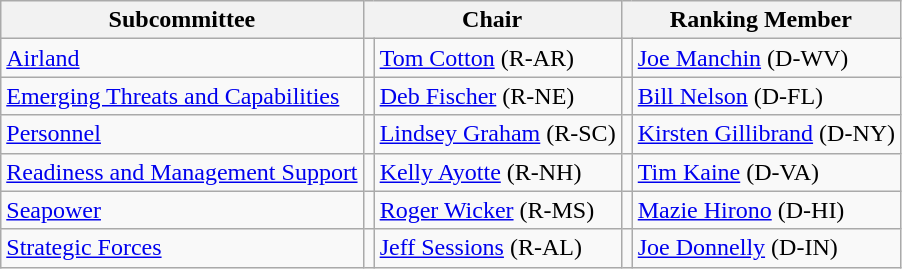<table class="wikitable">
<tr>
<th>Subcommittee</th>
<th colspan="2">Chair</th>
<th colspan="2">Ranking Member</th>
</tr>
<tr>
<td><a href='#'>Airland</a></td>
<td></td>
<td nowrap=""><a href='#'>Tom Cotton</a> (R-AR)</td>
<td></td>
<td nowrap=""><a href='#'>Joe Manchin</a> (D-WV)</td>
</tr>
<tr>
<td><a href='#'>Emerging Threats and Capabilities</a></td>
<td></td>
<td><a href='#'>Deb Fischer</a> (R-NE)</td>
<td></td>
<td><a href='#'>Bill Nelson</a> (D-FL)</td>
</tr>
<tr>
<td><a href='#'>Personnel</a></td>
<td></td>
<td><a href='#'>Lindsey Graham</a> (R-SC)</td>
<td></td>
<td><a href='#'>Kirsten Gillibrand</a> (D-NY)</td>
</tr>
<tr>
<td><a href='#'>Readiness and Management Support</a></td>
<td></td>
<td><a href='#'>Kelly Ayotte</a> (R-NH)</td>
<td></td>
<td><a href='#'>Tim Kaine</a> (D-VA)</td>
</tr>
<tr>
<td><a href='#'>Seapower</a></td>
<td></td>
<td><a href='#'>Roger Wicker</a> (R-MS)</td>
<td></td>
<td><a href='#'>Mazie Hirono</a> (D-HI)</td>
</tr>
<tr>
<td><a href='#'>Strategic Forces</a></td>
<td></td>
<td><a href='#'>Jeff Sessions</a> (R-AL)</td>
<td></td>
<td><a href='#'>Joe Donnelly</a> (D-IN)</td>
</tr>
</table>
